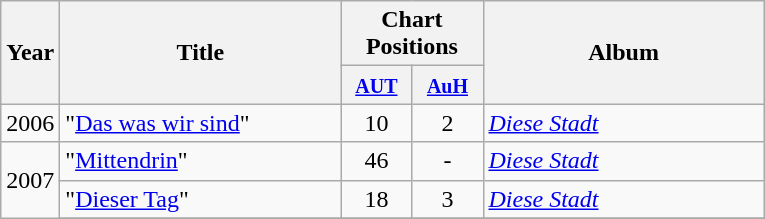<table class="wikitable">
<tr>
<th width="20" rowspan="2"><strong>Year</strong></th>
<th width="180" rowspan="2"><strong>Title</strong></th>
<th colspan="2"><strong>Chart Positions</strong></th>
<th width="180" rowspan="2"><strong>Album</strong></th>
</tr>
<tr>
<th width="40"><small><a href='#'>AUT</a></small></th>
<th width="40"><small><a href='#'>AuH</a></small></th>
</tr>
<tr>
<td>2006</td>
<td>"<a href='#'>Das was wir sind</a>"</td>
<td align="center">10</td>
<td align="center">2</td>
<td align="left" rowspan="1"><em><a href='#'>Diese Stadt</a></em></td>
</tr>
<tr>
<td align="left" rowspan="3">2007</td>
<td>"<a href='#'>Mittendrin</a>"</td>
<td align="center">46</td>
<td align="center">-</td>
<td align="left" rowspan="1"><em><a href='#'>Diese Stadt</a></em></td>
</tr>
<tr>
<td>"<a href='#'>Dieser Tag</a>"</td>
<td align="center">18</td>
<td align="center">3</td>
<td align="left" rowspan="1"><em><a href='#'>Diese Stadt</a></em></td>
</tr>
<tr>
</tr>
</table>
